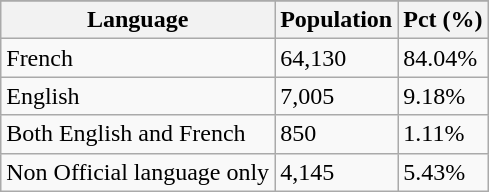<table class="wikitable">
<tr>
</tr>
<tr>
<th>Language</th>
<th>Population</th>
<th>Pct (%)</th>
</tr>
<tr>
<td>French</td>
<td>64,130</td>
<td>84.04%</td>
</tr>
<tr>
<td>English</td>
<td>7,005</td>
<td>9.18%</td>
</tr>
<tr>
<td>Both English and French</td>
<td>850</td>
<td>1.11%</td>
</tr>
<tr>
<td>Non Official language only</td>
<td>4,145</td>
<td>5.43%</td>
</tr>
</table>
